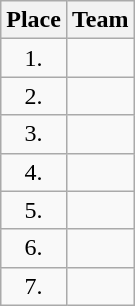<table class="wikitable" style="text-align: center;">
<tr>
<th>Place</th>
<th>Team</th>
</tr>
<tr>
<td>1.</td>
<td style="text-align:left;"></td>
</tr>
<tr>
<td>2.</td>
<td style="text-align:left;"></td>
</tr>
<tr>
<td>3.</td>
<td style="text-align:left;"></td>
</tr>
<tr>
<td>4.</td>
<td style="text-align:left;"></td>
</tr>
<tr>
<td>5.</td>
<td style="text-align:left;"></td>
</tr>
<tr>
<td>6.</td>
<td style="text-align:left;"></td>
</tr>
<tr>
<td>7.</td>
<td style="text-align:left;"></td>
</tr>
</table>
